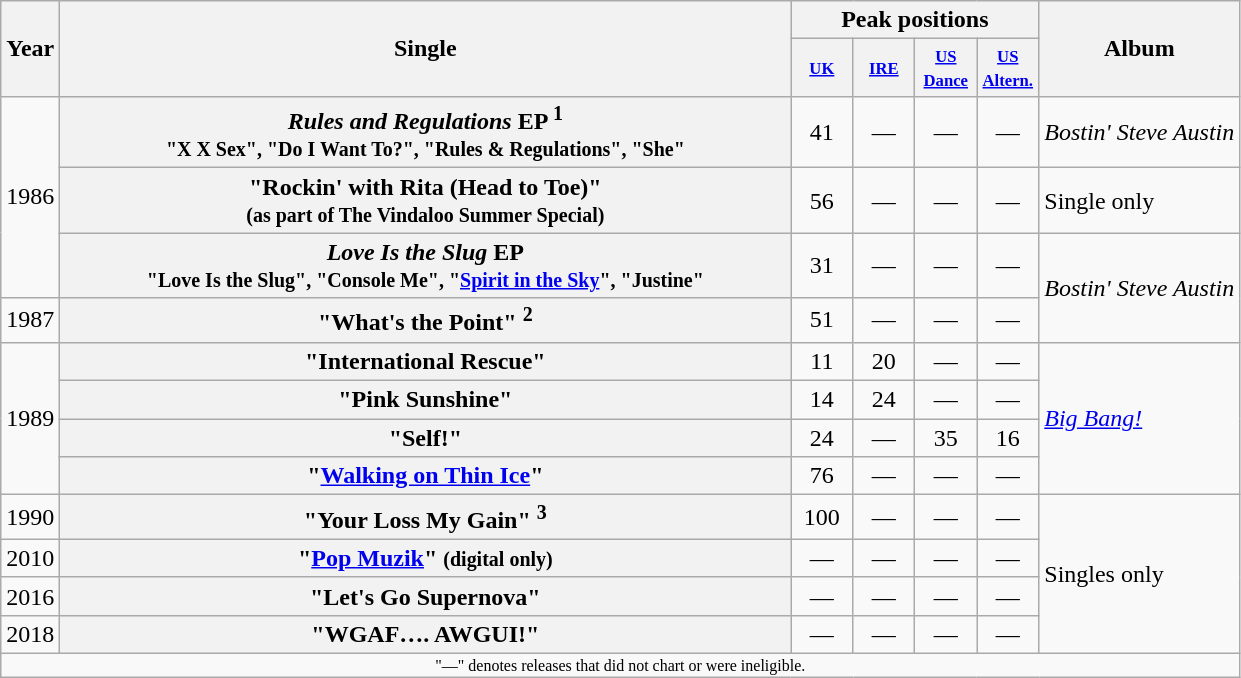<table class="wikitable plainrowheaders" style="text-align:center;">
<tr>
<th rowspan="2">Year</th>
<th rowspan="2" style="width:30em;">Single</th>
<th colspan="4">Peak positions</th>
<th rowspan="2">Album</th>
</tr>
<tr style="font-size:smaller;">
<th width="35"><small><a href='#'>UK</a></small><br></th>
<th width="35"><small><a href='#'>IRE</a></small></th>
<th width="35"><small><a href='#'>US Dance</a></small><br></th>
<th width="35"><small><a href='#'>US Altern.</a></small><br></th>
</tr>
<tr>
<td rowspan="3">1986</td>
<th scope="row"><em>Rules and Regulations</em> EP <sup>1</sup><br><small>"X X Sex", "Do I Want To?", "Rules & Regulations", "She" </small></th>
<td>41</td>
<td>—</td>
<td>—</td>
<td>—</td>
<td align="left" rowspan="1"><em>Bostin' Steve Austin</em></td>
</tr>
<tr>
<th scope="row">"Rockin' with Rita (Head to Toe)"<br><small>(as part of The Vindaloo Summer Special)</small></th>
<td>56</td>
<td>—</td>
<td>—</td>
<td>—</td>
<td align="left" rowspan="1">Single only</td>
</tr>
<tr>
<th scope="row"><em>Love Is the Slug</em> EP<br><small>"Love Is the Slug", "Console Me", "<a href='#'>Spirit in the Sky</a>", "Justine"</small></th>
<td>31</td>
<td>—</td>
<td>—</td>
<td>—</td>
<td align="left" rowspan="2"><em>Bostin' Steve Austin</em></td>
</tr>
<tr>
<td rowspan="1">1987</td>
<th scope="row">"What's the Point" <sup>2</sup></th>
<td>51</td>
<td>—</td>
<td>—</td>
<td>—</td>
</tr>
<tr>
<td rowspan="4">1989</td>
<th scope="row">"International Rescue"</th>
<td>11</td>
<td>20</td>
<td>—</td>
<td>—</td>
<td align="left" rowspan="4"><em><a href='#'>Big Bang!</a></em></td>
</tr>
<tr>
<th scope="row">"Pink Sunshine"</th>
<td>14</td>
<td>24</td>
<td>—</td>
<td>—</td>
</tr>
<tr>
<th scope="row">"Self!"</th>
<td>24</td>
<td>—</td>
<td>35</td>
<td>16</td>
</tr>
<tr>
<th scope="row">"<a href='#'>Walking on Thin Ice</a>"</th>
<td>76</td>
<td>—</td>
<td>—</td>
<td>—</td>
</tr>
<tr>
<td rowspan="1">1990</td>
<th scope="row">"Your Loss My Gain" <sup>3</sup></th>
<td>100</td>
<td>—</td>
<td>—</td>
<td>—</td>
<td align="left" rowspan="4">Singles only</td>
</tr>
<tr>
<td rowspan="1">2010</td>
<th scope="row">"<a href='#'>Pop Muzik</a>" <small>(digital only)</small></th>
<td>—</td>
<td>—</td>
<td>—</td>
<td>—</td>
</tr>
<tr>
<td rowspan="1">2016</td>
<th scope="row">"Let's Go Supernova"</th>
<td>—</td>
<td>—</td>
<td>—</td>
<td>—</td>
</tr>
<tr>
<td rowspan="1">2018</td>
<th scope="row">"WGAF…. AWGUI!"</th>
<td>—</td>
<td>—</td>
<td>—</td>
<td>—</td>
</tr>
<tr>
<td align="center" colspan="12" style="font-size:8pt">"—" denotes releases that did not chart or were ineligible.</td>
</tr>
</table>
